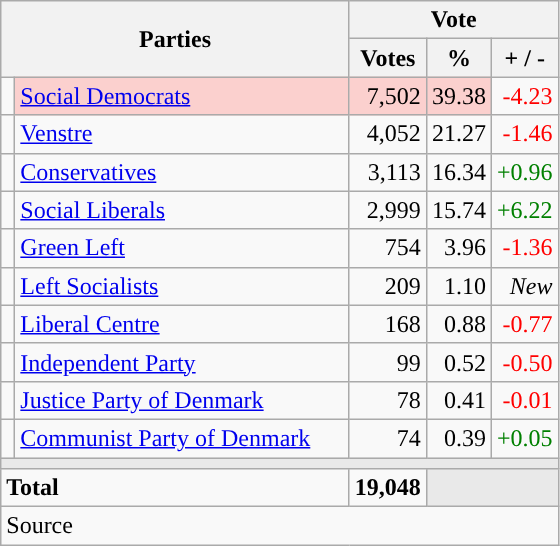<table class="wikitable" style="text-align:right;">
<tr>
<th style="text-align:centre;" rowspan="2" colspan="2" width="225">Parties</th>
<th colspan="3">Vote</th>
</tr>
<tr>
<th width="15">Votes</th>
<th width="15">%</th>
<th width="15">+ / -</th>
</tr>
<tr>
<td width="2" style="color:inherit;background:"></td>
<td bgcolor=#fbd0ce  align="left"><a href='#'>Social Democrats</a></td>
<td bgcolor=#fbd0ce>7,502</td>
<td bgcolor=#fbd0ce>39.38</td>
<td style=color:red;>-4.23</td>
</tr>
<tr>
<td width="2" style="color:inherit;background:"></td>
<td align="left"><a href='#'>Venstre</a></td>
<td>4,052</td>
<td>21.27</td>
<td style=color:red;>-1.46</td>
</tr>
<tr>
<td width="2" style="color:inherit;background:"></td>
<td align="left"><a href='#'>Conservatives</a></td>
<td>3,113</td>
<td>16.34</td>
<td style=color:green;>+0.96</td>
</tr>
<tr>
<td width="2" style="color:inherit;background:"></td>
<td align="left"><a href='#'>Social Liberals</a></td>
<td>2,999</td>
<td>15.74</td>
<td style=color:green;>+6.22</td>
</tr>
<tr>
<td width="2" style="color:inherit;background:"></td>
<td align="left"><a href='#'>Green Left</a></td>
<td>754</td>
<td>3.96</td>
<td style=color:red;>-1.36</td>
</tr>
<tr>
<td width="2" style="color:inherit;background:"></td>
<td align="left"><a href='#'>Left Socialists</a></td>
<td>209</td>
<td>1.10</td>
<td><em>New</em></td>
</tr>
<tr>
<td width="2" style="color:inherit;background:"></td>
<td align="left"><a href='#'>Liberal Centre</a></td>
<td>168</td>
<td>0.88</td>
<td style=color:red;>-0.77</td>
</tr>
<tr>
<td width="2" style="color:inherit;background:"></td>
<td align="left"><a href='#'>Independent Party</a></td>
<td>99</td>
<td>0.52</td>
<td style=color:red;>-0.50</td>
</tr>
<tr>
<td width="2" style="color:inherit;background:"></td>
<td align="left"><a href='#'>Justice Party of Denmark</a></td>
<td>78</td>
<td>0.41</td>
<td style=color:red;>-0.01</td>
</tr>
<tr>
<td width="2" style="color:inherit;background:"></td>
<td align="left"><a href='#'>Communist Party of Denmark</a></td>
<td>74</td>
<td>0.39</td>
<td style=color:green;>+0.05</td>
</tr>
<tr>
<td colspan="7" bgcolor="#E9E9E9"></td>
</tr>
<tr>
<td align="left" colspan="2"><strong>Total</strong></td>
<td><strong>19,048</strong></td>
<td bgcolor="#E9E9E9" colspan="2"></td>
</tr>
<tr>
<td align="left" colspan="6">Source</td>
</tr>
</table>
